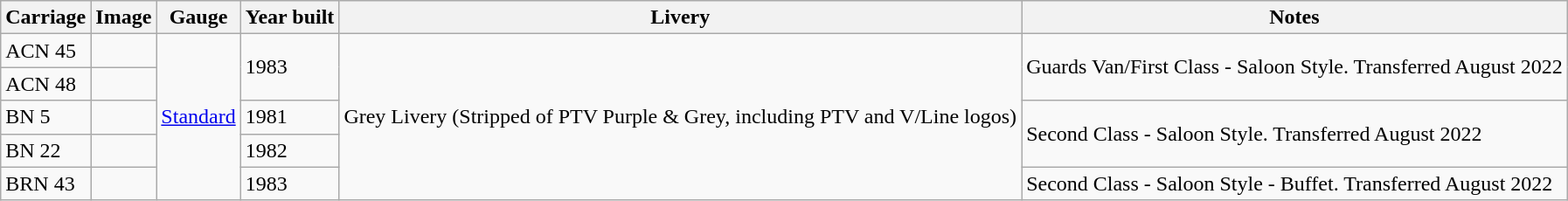<table class="wikitable">
<tr>
<th>Carriage</th>
<th>Image</th>
<th>Gauge</th>
<th>Year built</th>
<th>Livery</th>
<th>Notes</th>
</tr>
<tr>
<td>ACN 45</td>
<td></td>
<td rowspan="5"><a href='#'>Standard</a></td>
<td rowspan="2">1983</td>
<td rowspan="5">Grey Livery (Stripped of PTV Purple & Grey, including PTV and V/Line logos)</td>
<td rowspan="2">Guards Van/First Class - Saloon Style. Transferred August 2022</td>
</tr>
<tr>
<td>ACN 48</td>
<td></td>
</tr>
<tr>
<td>BN 5</td>
<td></td>
<td>1981</td>
<td rowspan="2">Second Class - Saloon Style. Transferred August 2022</td>
</tr>
<tr>
<td>BN 22</td>
<td></td>
<td>1982</td>
</tr>
<tr>
<td>BRN 43</td>
<td></td>
<td>1983</td>
<td>Second Class - Saloon Style - Buffet. Transferred August 2022</td>
</tr>
</table>
